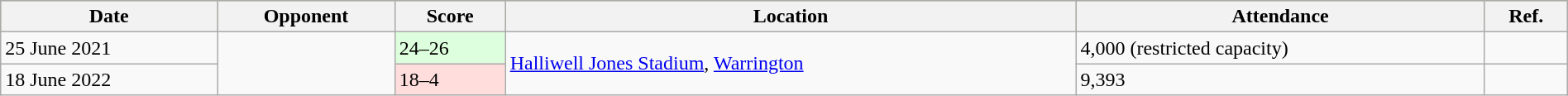<table class="wikitable" width=100%>
<tr bgcolor=#bdb76b>
<th>Date</th>
<th>Opponent</th>
<th>Score</th>
<th>Location</th>
<th>Attendance</th>
<th>Ref.</th>
</tr>
<tr>
<td>25 June 2021</td>
<td rowspan=2><strong></strong></td>
<td bgcolor=#DDFFDD>24–26</td>
<td rowspan=2> <a href='#'>Halliwell Jones Stadium</a>, <a href='#'>Warrington</a></td>
<td>4,000 (restricted capacity)</td>
<td></td>
</tr>
<tr>
<td>18 June 2022</td>
<td bgcolor=#FFDDDD>18–4</td>
<td>9,393</td>
<td></td>
</tr>
</table>
